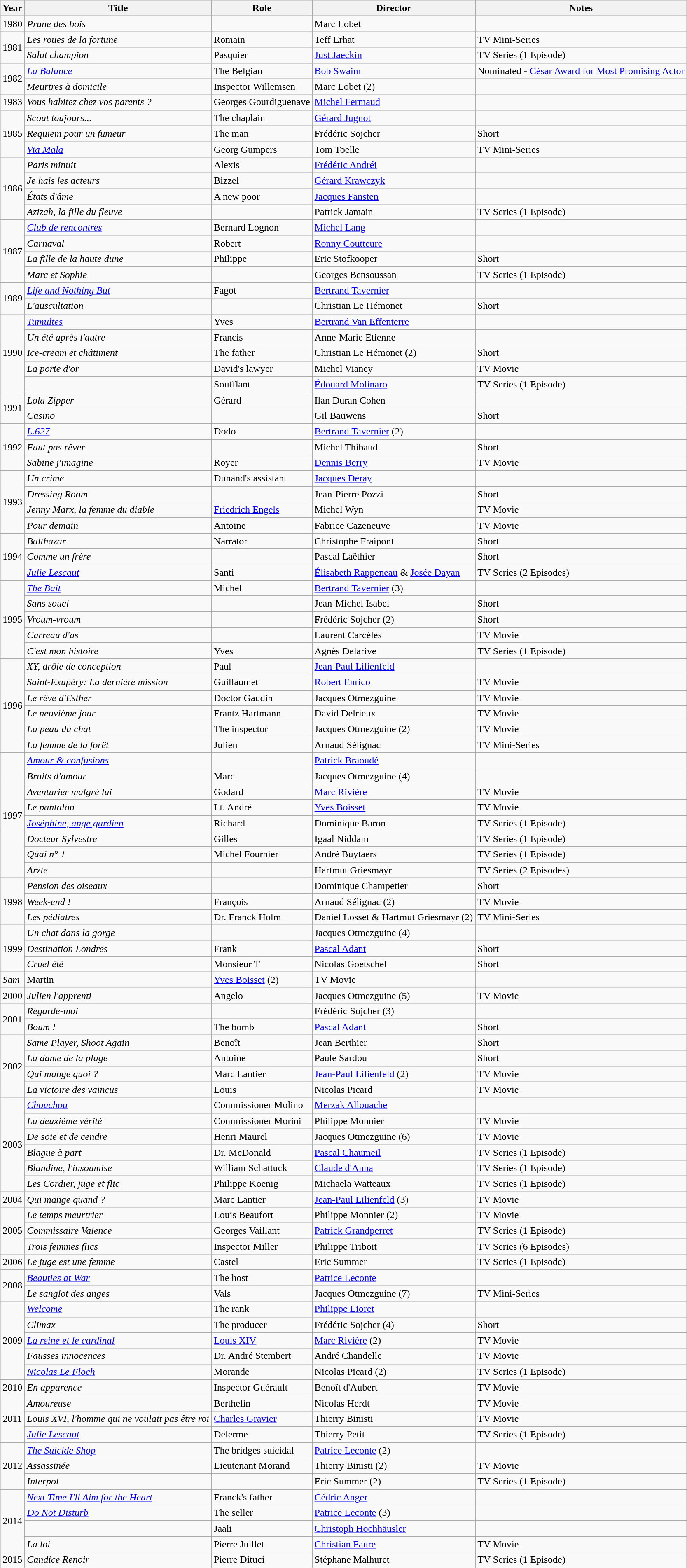<table class="wikitable sortable">
<tr>
<th>Year</th>
<th>Title</th>
<th>Role</th>
<th>Director</th>
<th class="unsortable">Notes</th>
</tr>
<tr>
<td rowspan=1>1980</td>
<td><em>Prune des bois</em></td>
<td></td>
<td>Marc Lobet</td>
<td></td>
</tr>
<tr>
<td rowspan=2>1981</td>
<td><em>Les roues de la fortune</em></td>
<td>Romain</td>
<td>Teff Erhat</td>
<td>TV Mini-Series</td>
</tr>
<tr>
<td><em>Salut champion</em></td>
<td>Pasquier</td>
<td><a href='#'>Just Jaeckin</a></td>
<td>TV Series (1 Episode)</td>
</tr>
<tr>
<td rowspan=2>1982</td>
<td><em><a href='#'>La Balance</a></em></td>
<td>The Belgian</td>
<td><a href='#'>Bob Swaim</a></td>
<td>Nominated - <a href='#'>César Award for Most Promising Actor</a></td>
</tr>
<tr>
<td><em>Meurtres à domicile</em></td>
<td>Inspector Willemsen</td>
<td>Marc Lobet (2)</td>
<td></td>
</tr>
<tr>
<td rowspan=1>1983</td>
<td><em>Vous habitez chez vos parents ?</em></td>
<td>Georges Gourdiguenave</td>
<td><a href='#'>Michel Fermaud</a></td>
<td></td>
</tr>
<tr>
<td rowspan=3>1985</td>
<td><em>Scout toujours...</em></td>
<td>The chaplain</td>
<td><a href='#'>Gérard Jugnot</a></td>
<td></td>
</tr>
<tr>
<td><em>Requiem pour un fumeur</em></td>
<td>The man</td>
<td>Frédéric Sojcher</td>
<td>Short</td>
</tr>
<tr>
<td><em><a href='#'>Via Mala</a></em></td>
<td>Georg Gumpers</td>
<td>Tom Toelle</td>
<td>TV Mini-Series</td>
</tr>
<tr>
<td rowspan=4>1986</td>
<td><em>Paris minuit</em></td>
<td>Alexis</td>
<td><a href='#'>Frédéric Andréi</a></td>
<td></td>
</tr>
<tr>
<td><em>Je hais les acteurs</em></td>
<td>Bizzel</td>
<td><a href='#'>Gérard Krawczyk</a></td>
<td></td>
</tr>
<tr>
<td><em>États d'âme</em></td>
<td>A new poor</td>
<td><a href='#'>Jacques Fansten</a></td>
<td></td>
</tr>
<tr>
<td><em>Azizah, la fille du fleuve</em></td>
<td></td>
<td>Patrick Jamain</td>
<td>TV Series (1 Episode)</td>
</tr>
<tr>
<td rowspan=4>1987</td>
<td><em><a href='#'>Club de rencontres</a></em></td>
<td>Bernard Lognon</td>
<td><a href='#'>Michel Lang</a></td>
<td></td>
</tr>
<tr>
<td><em>Carnaval</em></td>
<td>Robert</td>
<td><a href='#'>Ronny Coutteure</a></td>
<td></td>
</tr>
<tr>
<td><em>La fille de la haute dune</em></td>
<td>Philippe</td>
<td>Eric Stofkooper</td>
<td>Short</td>
</tr>
<tr>
<td><em>Marc et Sophie</em></td>
<td></td>
<td>Georges Bensoussan</td>
<td>TV Series (1 Episode)</td>
</tr>
<tr>
<td rowspan=2>1989</td>
<td><em><a href='#'>Life and Nothing But</a></em></td>
<td>Fagot</td>
<td><a href='#'>Bertrand Tavernier</a></td>
<td></td>
</tr>
<tr>
<td><em>L'auscultation</em></td>
<td></td>
<td>Christian Le Hémonet</td>
<td>Short</td>
</tr>
<tr>
<td rowspan=5>1990</td>
<td><em><a href='#'>Tumultes</a></em></td>
<td>Yves</td>
<td><a href='#'>Bertrand Van Effenterre</a></td>
<td></td>
</tr>
<tr>
<td><em>Un été après l'autre</em></td>
<td>Francis</td>
<td>Anne-Marie Etienne</td>
<td></td>
</tr>
<tr>
<td><em>Ice-cream et châtiment</em></td>
<td>The father</td>
<td>Christian Le Hémonet (2)</td>
<td>Short</td>
</tr>
<tr>
<td><em>La porte d'or</em></td>
<td>David's lawyer</td>
<td>Michel Vianey</td>
<td>TV Movie</td>
</tr>
<tr>
<td><em></em></td>
<td>Soufflant</td>
<td><a href='#'>Édouard Molinaro</a></td>
<td>TV Series (1 Episode)</td>
</tr>
<tr>
<td rowspan=2>1991</td>
<td><em>Lola Zipper</em></td>
<td>Gérard</td>
<td>Ilan Duran Cohen</td>
<td></td>
</tr>
<tr>
<td><em>Casino</em></td>
<td></td>
<td>Gil Bauwens</td>
<td>Short</td>
</tr>
<tr>
<td rowspan=3>1992</td>
<td><em><a href='#'>L.627</a></em></td>
<td>Dodo</td>
<td><a href='#'>Bertrand Tavernier</a> (2)</td>
<td></td>
</tr>
<tr>
<td><em>Faut pas rêver</em></td>
<td></td>
<td>Michel Thibaud</td>
<td>Short</td>
</tr>
<tr>
<td><em>Sabine j'imagine</em></td>
<td>Royer</td>
<td><a href='#'>Dennis Berry</a></td>
<td>TV Movie</td>
</tr>
<tr>
<td rowspan=4>1993</td>
<td><em>Un crime</em></td>
<td>Dunand's assistant</td>
<td><a href='#'>Jacques Deray</a></td>
<td></td>
</tr>
<tr>
<td><em>Dressing Room</em></td>
<td></td>
<td>Jean-Pierre Pozzi</td>
<td>Short</td>
</tr>
<tr>
<td><em>Jenny Marx, la femme du diable</em></td>
<td><a href='#'>Friedrich Engels</a></td>
<td>Michel Wyn</td>
<td>TV Movie</td>
</tr>
<tr>
<td><em>Pour demain</em></td>
<td>Antoine</td>
<td>Fabrice Cazeneuve</td>
<td>TV Movie</td>
</tr>
<tr>
<td rowspan=3>1994</td>
<td><em>Balthazar</em></td>
<td>Narrator</td>
<td>Christophe Fraipont</td>
<td>Short</td>
</tr>
<tr>
<td><em>Comme un frère</em></td>
<td></td>
<td>Pascal Laëthier</td>
<td>Short</td>
</tr>
<tr>
<td><em><a href='#'>Julie Lescaut</a></em></td>
<td>Santi</td>
<td><a href='#'>Élisabeth Rappeneau</a> & <a href='#'>Josée Dayan</a></td>
<td>TV Series (2 Episodes)</td>
</tr>
<tr>
<td rowspan=5>1995</td>
<td><em><a href='#'>The Bait</a></em></td>
<td>Michel</td>
<td><a href='#'>Bertrand Tavernier</a> (3)</td>
<td></td>
</tr>
<tr>
<td><em>Sans souci</em></td>
<td></td>
<td>Jean-Michel Isabel</td>
<td>Short</td>
</tr>
<tr>
<td><em>Vroum-vroum</em></td>
<td></td>
<td>Frédéric Sojcher (2)</td>
<td>Short</td>
</tr>
<tr>
<td><em>Carreau d'as</em></td>
<td></td>
<td>Laurent Carcélès</td>
<td>TV Movie</td>
</tr>
<tr>
<td><em>C'est mon histoire</em></td>
<td>Yves</td>
<td>Agnès Delarive</td>
<td>TV Series (1 Episode)</td>
</tr>
<tr>
<td rowspan=6>1996</td>
<td><em>XY, drôle de conception</em></td>
<td>Paul</td>
<td><a href='#'>Jean-Paul Lilienfeld</a></td>
<td></td>
</tr>
<tr>
<td><em>Saint-Exupéry: La dernière mission</em></td>
<td>Guillaumet</td>
<td><a href='#'>Robert Enrico</a></td>
<td>TV Movie</td>
</tr>
<tr>
<td><em>Le rêve d'Esther</em></td>
<td>Doctor Gaudin</td>
<td>Jacques Otmezguine</td>
<td>TV Movie</td>
</tr>
<tr>
<td><em>Le neuvième jour</em></td>
<td>Frantz Hartmann</td>
<td>David Delrieux</td>
<td>TV Movie</td>
</tr>
<tr>
<td><em>La peau du chat</em></td>
<td>The inspector</td>
<td>Jacques Otmezguine (2)</td>
<td>TV Movie</td>
</tr>
<tr>
<td><em>La femme de la forêt</em></td>
<td>Julien</td>
<td>Arnaud Sélignac</td>
<td>TV Mini-Series</td>
</tr>
<tr>
<td rowspan=8>1997</td>
<td><em><a href='#'>Amour & confusions</a></em></td>
<td></td>
<td><a href='#'>Patrick Braoudé</a></td>
<td></td>
</tr>
<tr>
<td><em>Bruits d'amour</em></td>
<td>Marc</td>
<td>Jacques Otmezguine (4)</td>
<td></td>
</tr>
<tr>
<td><em>Aventurier malgré lui</em></td>
<td>Godard</td>
<td><a href='#'>Marc Rivière</a></td>
<td>TV Movie</td>
</tr>
<tr>
<td><em>Le pantalon</em></td>
<td>Lt. André</td>
<td><a href='#'>Yves Boisset</a></td>
<td>TV Movie</td>
</tr>
<tr>
<td><em><a href='#'>Joséphine, ange gardien</a></em></td>
<td>Richard</td>
<td>Dominique Baron</td>
<td>TV Series (1 Episode)</td>
</tr>
<tr>
<td><em>Docteur Sylvestre</em></td>
<td>Gilles</td>
<td>Igaal Niddam</td>
<td>TV Series (1 Episode)</td>
</tr>
<tr>
<td><em>Quai n° 1</em></td>
<td>Michel Fournier</td>
<td>André Buytaers</td>
<td>TV Series (1 Episode)</td>
</tr>
<tr>
<td><em>Ärzte</em></td>
<td></td>
<td>Hartmut Griesmayr</td>
<td>TV Series (2 Episodes)</td>
</tr>
<tr>
<td rowspan=3>1998</td>
<td><em>Pension des oiseaux</em></td>
<td></td>
<td>Dominique Champetier</td>
<td>Short</td>
</tr>
<tr>
<td><em>Week-end !</em></td>
<td>François</td>
<td>Arnaud Sélignac (2)</td>
<td>TV Movie</td>
</tr>
<tr>
<td><em>Les pédiatres</em></td>
<td>Dr. Franck Holm</td>
<td>Daniel Losset & Hartmut Griesmayr (2)</td>
<td>TV Mini-Series</td>
</tr>
<tr>
<td rowspan=3>1999</td>
<td><em>Un chat dans la gorge</em></td>
<td></td>
<td>Jacques Otmezguine (4)</td>
<td></td>
</tr>
<tr>
<td><em>Destination Londres</em></td>
<td>Frank</td>
<td><a href='#'>Pascal Adant</a></td>
<td>Short</td>
</tr>
<tr>
<td><em>Cruel été</em></td>
<td>Monsieur T</td>
<td>Nicolas Goetschel</td>
<td>Short</td>
</tr>
<tr>
<td><em>Sam</em></td>
<td>Martin</td>
<td><a href='#'>Yves Boisset</a> (2)</td>
<td>TV Movie</td>
</tr>
<tr>
<td rowspan=1>2000</td>
<td><em>Julien l'apprenti</em></td>
<td>Angelo</td>
<td>Jacques Otmezguine (5)</td>
<td>TV Movie</td>
</tr>
<tr>
<td rowspan=2>2001</td>
<td><em>Regarde-moi</em></td>
<td></td>
<td>Frédéric Sojcher (3)</td>
<td></td>
</tr>
<tr>
<td><em>Boum !</em></td>
<td>The bomb</td>
<td><a href='#'>Pascal Adant</a></td>
<td>Short</td>
</tr>
<tr>
<td rowspan=4>2002</td>
<td><em>Same Player, Shoot Again</em></td>
<td>Benoît</td>
<td>Jean Berthier</td>
<td>Short</td>
</tr>
<tr>
<td><em>La dame de la plage</em></td>
<td>Antoine</td>
<td>Paule Sardou</td>
<td>Short</td>
</tr>
<tr>
<td><em>Qui mange quoi ?</em></td>
<td>Marc Lantier</td>
<td><a href='#'>Jean-Paul Lilienfeld</a> (2)</td>
<td>TV Movie</td>
</tr>
<tr>
<td><em>La victoire des vaincus</em></td>
<td>Louis</td>
<td>Nicolas Picard</td>
<td>TV Movie</td>
</tr>
<tr>
<td rowspan=6>2003</td>
<td><em><a href='#'>Chouchou</a></em></td>
<td>Commissioner Molino</td>
<td><a href='#'>Merzak Allouache</a></td>
<td></td>
</tr>
<tr>
<td><em>La deuxième vérité</em></td>
<td>Commissioner Morini</td>
<td>Philippe Monnier</td>
<td>TV Movie</td>
</tr>
<tr>
<td><em>De soie et de cendre</em></td>
<td>Henri Maurel</td>
<td>Jacques Otmezguine (6)</td>
<td>TV Movie</td>
</tr>
<tr>
<td><em>Blague à part</em></td>
<td>Dr. McDonald</td>
<td><a href='#'>Pascal Chaumeil</a></td>
<td>TV Series (1 Episode)</td>
</tr>
<tr>
<td><em>Blandine, l'insoumise</em></td>
<td>William Schattuck</td>
<td><a href='#'>Claude d'Anna</a></td>
<td>TV Series (1 Episode)</td>
</tr>
<tr>
<td><em>Les Cordier, juge et flic</em></td>
<td>Philippe Koenig</td>
<td>Michaëla Watteaux</td>
<td>TV Series (1 Episode)</td>
</tr>
<tr>
<td rowspan=1>2004</td>
<td><em>Qui mange quand ?</em></td>
<td>Marc Lantier</td>
<td><a href='#'>Jean-Paul Lilienfeld</a> (3)</td>
<td>TV Movie</td>
</tr>
<tr>
<td rowspan=3>2005</td>
<td><em>Le temps meurtrier</em></td>
<td>Louis Beaufort</td>
<td>Philippe Monnier (2)</td>
<td>TV Movie</td>
</tr>
<tr>
<td><em>Commissaire Valence</em></td>
<td>Georges Vaillant</td>
<td><a href='#'>Patrick Grandperret</a></td>
<td>TV Series (1 Episode)</td>
</tr>
<tr>
<td><em>Trois femmes flics</em></td>
<td>Inspector Miller</td>
<td>Philippe Triboit</td>
<td>TV Series (6 Episodes)</td>
</tr>
<tr>
<td rowspan=1>2006</td>
<td><em>Le juge est une femme</em></td>
<td>Castel</td>
<td>Eric Summer</td>
<td>TV Series (1 Episode)</td>
</tr>
<tr>
<td rowspan=2>2008</td>
<td><em><a href='#'>Beauties at War</a></em></td>
<td>The host</td>
<td><a href='#'>Patrice Leconte</a></td>
<td></td>
</tr>
<tr>
<td><em>Le sanglot des anges</em></td>
<td>Vals</td>
<td>Jacques Otmezguine (7)</td>
<td>TV Mini-Series</td>
</tr>
<tr>
<td rowspan=5>2009</td>
<td><em><a href='#'>Welcome</a></em></td>
<td>The rank</td>
<td><a href='#'>Philippe Lioret</a></td>
<td></td>
</tr>
<tr>
<td><em>Climax</em></td>
<td>The producer</td>
<td>Frédéric Sojcher (4)</td>
<td>Short</td>
</tr>
<tr>
<td><em><a href='#'>La reine et le cardinal</a></em></td>
<td><a href='#'>Louis XIV</a></td>
<td><a href='#'>Marc Rivière</a> (2)</td>
<td>TV Movie</td>
</tr>
<tr>
<td><em>Fausses innocences</em></td>
<td>Dr. André Stembert</td>
<td>André Chandelle</td>
<td>TV Movie</td>
</tr>
<tr>
<td><em><a href='#'>Nicolas Le Floch</a></em></td>
<td>Morande</td>
<td>Nicolas Picard (2)</td>
<td>TV Series (1 Episode)</td>
</tr>
<tr>
<td rowspan=1>2010</td>
<td><em>En apparence</em></td>
<td>Inspector Guérault</td>
<td>Benoît d'Aubert</td>
<td>TV Movie</td>
</tr>
<tr>
<td rowspan=3>2011</td>
<td><em>Amoureuse</em></td>
<td>Berthelin</td>
<td>Nicolas Herdt</td>
<td>TV Movie</td>
</tr>
<tr>
<td><em>Louis XVI, l'homme qui ne voulait pas être roi</em></td>
<td><a href='#'>Charles Gravier</a></td>
<td>Thierry Binisti</td>
<td>TV Movie</td>
</tr>
<tr>
<td><em><a href='#'>Julie Lescaut</a></em></td>
<td>Delerme</td>
<td>Thierry Petit</td>
<td>TV Series (1 Episode)</td>
</tr>
<tr>
<td rowspan=3>2012</td>
<td><em><a href='#'>The Suicide Shop</a></em></td>
<td>The bridges suicidal</td>
<td><a href='#'>Patrice Leconte</a> (2)</td>
<td></td>
</tr>
<tr>
<td><em>Assassinée</em></td>
<td>Lieutenant Morand</td>
<td>Thierry Binisti (2)</td>
<td>TV Movie</td>
</tr>
<tr>
<td><em>Interpol</em></td>
<td></td>
<td>Eric Summer (2)</td>
<td>TV Series (1 Episode)</td>
</tr>
<tr>
<td rowspan=4>2014</td>
<td><em><a href='#'>Next Time I'll Aim for the Heart</a></em></td>
<td>Franck's father</td>
<td><a href='#'>Cédric Anger</a></td>
<td></td>
</tr>
<tr>
<td><em><a href='#'>Do Not Disturb</a></em></td>
<td>The seller</td>
<td><a href='#'>Patrice Leconte</a> (3)</td>
<td></td>
</tr>
<tr>
<td><em></em></td>
<td>Jaali</td>
<td><a href='#'>Christoph Hochhäusler</a></td>
<td></td>
</tr>
<tr>
<td><em>La loi</em></td>
<td>Pierre Juillet</td>
<td><a href='#'>Christian Faure</a></td>
<td>TV Movie</td>
</tr>
<tr>
<td rowspan=1>2015</td>
<td><em>Candice Renoir</em></td>
<td>Pierre Dituci</td>
<td>Stéphane Malhuret</td>
<td>TV Series (1 Episode)</td>
</tr>
<tr>
</tr>
</table>
